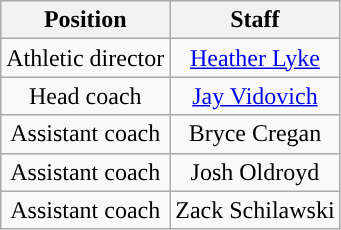<table class="wikitable" style="text-align: center;">
<tr>
<th>Position</th>
<th>Staff</th>
</tr>
<tr>
<td>Athletic director</td>
<td><a href='#'>Heather Lyke</a></td>
</tr>
<tr>
<td>Head coach</td>
<td><a href='#'>Jay Vidovich</a></td>
</tr>
<tr>
<td>Assistant coach</td>
<td>Bryce Cregan</td>
</tr>
<tr>
<td>Assistant coach</td>
<td>Josh Oldroyd</td>
</tr>
<tr>
<td>Assistant coach</td>
<td>Zack Schilawski</td>
</tr>
</table>
